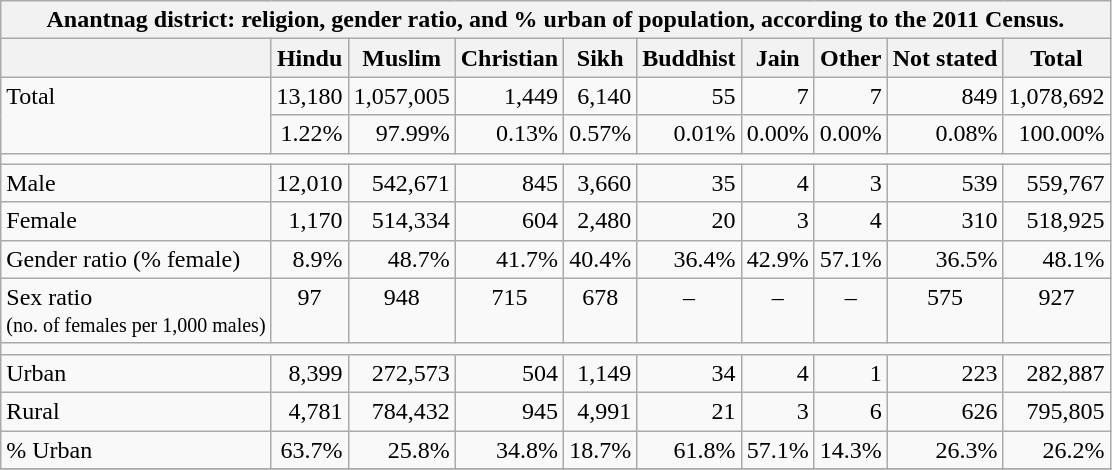<table class="wikitable mw-collapsible mw-collapsed">
<tr>
<th colspan=10>Anantnag district: religion, gender ratio, and % urban of population, according to the 2011 Census.</th>
</tr>
<tr style="vertical-align:top;">
<th></th>
<th>Hindu</th>
<th>Muslim</th>
<th>Christian</th>
<th>Sikh</th>
<th>Buddhist</th>
<th>Jain</th>
<th>Other</th>
<th>Not stated</th>
<th>Total</th>
</tr>
<tr style="vertical-align:top;text-align:right;">
<td rowspan=2 style="text-align:left;">Total</td>
<td>13,180</td>
<td>1,057,005</td>
<td>1,449</td>
<td>6,140</td>
<td>55</td>
<td>7</td>
<td>7</td>
<td>849</td>
<td>1,078,692</td>
</tr>
<tr style="vertical-align:top;text-align:right;">
<td>1.22%</td>
<td>97.99%</td>
<td>0.13%</td>
<td>0.57%</td>
<td>0.01%</td>
<td>0.00%</td>
<td>0.00%</td>
<td>0.08%</td>
<td>100.00%</td>
</tr>
<tr>
<td colspan=10></td>
</tr>
<tr style="vertical-align:top;text-align:right;">
<td style="text-align:left;">Male</td>
<td>12,010</td>
<td>542,671</td>
<td>845</td>
<td>3,660</td>
<td>35</td>
<td>4</td>
<td>3</td>
<td>539</td>
<td>559,767</td>
</tr>
<tr style="vertical-align:top;text-align:right;">
<td style="text-align:left;">Female</td>
<td>1,170</td>
<td>514,334</td>
<td>604</td>
<td>2,480</td>
<td>20</td>
<td>3</td>
<td>4</td>
<td>310</td>
<td>518,925</td>
</tr>
<tr style="vertical-align:top;text-align:right;">
<td style="text-align:left;">Gender ratio (% female)</td>
<td>8.9%</td>
<td>48.7%</td>
<td>41.7%</td>
<td>40.4%</td>
<td>36.4%</td>
<td>42.9%</td>
<td>57.1%</td>
<td>36.5%</td>
<td>48.1%</td>
</tr>
<tr style="vertical-align:top;text-align:center;">
<td style="text-align:left;">Sex ratio <br><small>(no. of females per 1,000 males)</small></td>
<td>97</td>
<td>948</td>
<td>715</td>
<td>678</td>
<td>–</td>
<td>–</td>
<td>–</td>
<td>575</td>
<td>927</td>
</tr>
<tr>
<td colspan=10></td>
</tr>
<tr style="vertical-align:top;text-align:right;">
<td style="text-align:left;">Urban</td>
<td>8,399</td>
<td>272,573</td>
<td>504</td>
<td>1,149</td>
<td>34</td>
<td>4</td>
<td>1</td>
<td>223</td>
<td>282,887</td>
</tr>
<tr style="vertical-align:top;text-align:right;">
<td style="text-align:left;">Rural</td>
<td>4,781</td>
<td>784,432</td>
<td>945</td>
<td>4,991</td>
<td>21</td>
<td>3</td>
<td>6</td>
<td>626</td>
<td>795,805</td>
</tr>
<tr style="vertical-align:top;text-align:right;">
<td style="text-align:left;">% Urban</td>
<td>63.7%</td>
<td>25.8%</td>
<td>34.8%</td>
<td>18.7%</td>
<td>61.8%</td>
<td>57.1%</td>
<td>14.3%</td>
<td>26.3%</td>
<td>26.2%</td>
</tr>
<tr>
</tr>
</table>
